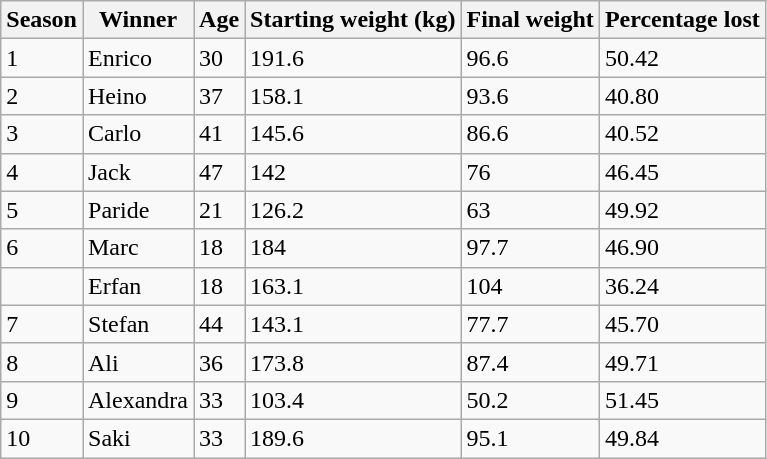<table class="wikitable sortable">
<tr>
<th>Season</th>
<th>Winner</th>
<th>Age</th>
<th>Starting weight (kg)</th>
<th>Final weight</th>
<th>Percentage lost</th>
</tr>
<tr>
<td>1</td>
<td>Enrico</td>
<td>30</td>
<td>191.6</td>
<td>96.6</td>
<td>50.42</td>
</tr>
<tr>
<td>2</td>
<td>Heino</td>
<td>37</td>
<td>158.1</td>
<td>93.6</td>
<td>40.80</td>
</tr>
<tr>
<td>3</td>
<td>Carlo</td>
<td>41</td>
<td>145.6</td>
<td>86.6</td>
<td>40.52</td>
</tr>
<tr>
<td>4</td>
<td>Jack</td>
<td>47</td>
<td>142</td>
<td>76</td>
<td>46.45</td>
</tr>
<tr>
<td>5</td>
<td>Paride</td>
<td>21</td>
<td>126.2</td>
<td>63</td>
<td>49.92</td>
</tr>
<tr>
<td>6</td>
<td>Marc</td>
<td>18</td>
<td>184</td>
<td>97.7</td>
<td>46.90</td>
</tr>
<tr>
<td></td>
<td>Erfan</td>
<td>18</td>
<td>163.1</td>
<td>104</td>
<td>36.24</td>
</tr>
<tr>
<td>7</td>
<td>Stefan</td>
<td>44</td>
<td>143.1</td>
<td>77.7</td>
<td>45.70</td>
</tr>
<tr>
<td>8</td>
<td>Ali</td>
<td>36</td>
<td>173.8</td>
<td>87.4</td>
<td>49.71</td>
</tr>
<tr>
<td>9</td>
<td>Alexandra</td>
<td>33</td>
<td>103.4</td>
<td>50.2</td>
<td>51.45</td>
</tr>
<tr>
<td>10</td>
<td>Saki</td>
<td>33</td>
<td>189.6</td>
<td>95.1</td>
<td>49.84</td>
</tr>
</table>
